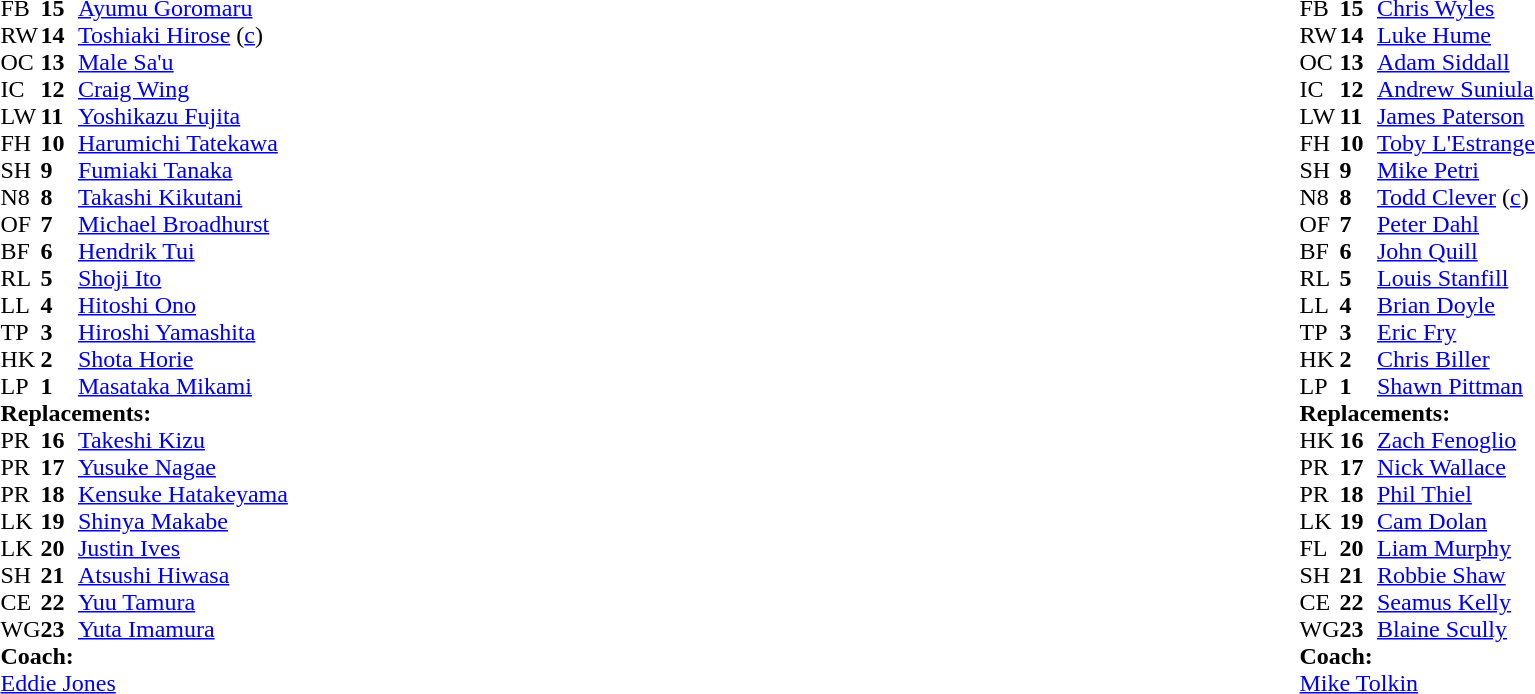<table width="100%">
<tr>
<td valign="top" width="50%"><br><table style="font-size: 100%" cellspacing="0" cellpadding="0">
<tr>
<th width="25"></th>
<th width="25"></th>
</tr>
<tr>
<td>FB</td>
<td><strong>15</strong></td>
<td><a href='#'>Ayumu Goromaru</a></td>
</tr>
<tr>
<td>RW</td>
<td><strong>14</strong></td>
<td><a href='#'>Toshiaki Hirose</a> (<a href='#'>c</a>)</td>
</tr>
<tr>
<td>OC</td>
<td><strong>13</strong></td>
<td><a href='#'>Male Sa'u</a></td>
</tr>
<tr>
<td>IC</td>
<td><strong>12</strong></td>
<td><a href='#'>Craig Wing</a></td>
<td></td>
<td></td>
</tr>
<tr>
<td>LW</td>
<td><strong>11</strong></td>
<td><a href='#'>Yoshikazu Fujita</a></td>
<td></td>
<td></td>
</tr>
<tr>
<td>FH</td>
<td><strong>10</strong></td>
<td><a href='#'>Harumichi Tatekawa</a></td>
</tr>
<tr>
<td>SH</td>
<td><strong>9</strong></td>
<td><a href='#'>Fumiaki Tanaka</a></td>
<td></td>
<td></td>
</tr>
<tr>
<td>N8</td>
<td><strong>8</strong></td>
<td><a href='#'>Takashi Kikutani</a></td>
</tr>
<tr>
<td>OF</td>
<td><strong>7</strong></td>
<td><a href='#'>Michael Broadhurst</a></td>
</tr>
<tr>
<td>BF</td>
<td><strong>6</strong></td>
<td><a href='#'>Hendrik Tui</a></td>
</tr>
<tr>
<td>RL</td>
<td><strong>5</strong></td>
<td><a href='#'>Shoji Ito</a></td>
<td></td>
<td></td>
</tr>
<tr>
<td>LL</td>
<td><strong>4</strong></td>
<td><a href='#'>Hitoshi Ono</a></td>
<td></td>
<td></td>
</tr>
<tr>
<td>TP</td>
<td><strong>3</strong></td>
<td><a href='#'>Hiroshi Yamashita</a></td>
<td></td>
<td></td>
</tr>
<tr>
<td>HK</td>
<td><strong>2</strong></td>
<td><a href='#'>Shota Horie</a></td>
<td></td>
<td></td>
</tr>
<tr>
<td>LP</td>
<td><strong>1</strong></td>
<td><a href='#'>Masataka Mikami</a></td>
<td></td>
<td></td>
</tr>
<tr>
<td colspan=3><strong>Replacements:</strong></td>
</tr>
<tr>
<td>PR</td>
<td><strong>16</strong></td>
<td><a href='#'>Takeshi Kizu</a></td>
<td></td>
<td></td>
</tr>
<tr>
<td>PR</td>
<td><strong>17</strong></td>
<td><a href='#'>Yusuke Nagae</a></td>
<td></td>
<td></td>
</tr>
<tr>
<td>PR</td>
<td><strong>18</strong></td>
<td><a href='#'>Kensuke Hatakeyama</a></td>
<td></td>
<td></td>
</tr>
<tr>
<td>LK</td>
<td><strong>19</strong></td>
<td><a href='#'>Shinya Makabe</a></td>
<td></td>
<td></td>
</tr>
<tr>
<td>LK</td>
<td><strong>20</strong></td>
<td><a href='#'>Justin Ives</a></td>
<td></td>
<td></td>
</tr>
<tr>
<td>SH</td>
<td><strong>21</strong></td>
<td><a href='#'>Atsushi Hiwasa</a></td>
<td></td>
<td></td>
</tr>
<tr>
<td>CE</td>
<td><strong>22</strong></td>
<td><a href='#'>Yuu Tamura</a></td>
<td></td>
<td></td>
</tr>
<tr>
<td>WG</td>
<td><strong>23</strong></td>
<td><a href='#'>Yuta Imamura</a></td>
<td></td>
<td></td>
</tr>
<tr>
<td colspan=3><strong>Coach:</strong></td>
</tr>
<tr>
<td colspan="4"> <a href='#'>Eddie Jones</a></td>
</tr>
</table>
</td>
<td valign="top" width="50%"><br><table style="font-size: 100%" cellspacing="0" cellpadding="0" align="center">
<tr>
<th width="25"></th>
<th width="25"></th>
</tr>
<tr>
<td>FB</td>
<td><strong>15</strong></td>
<td><a href='#'>Chris Wyles</a></td>
</tr>
<tr>
<td>RW</td>
<td><strong>14</strong></td>
<td><a href='#'>Luke Hume</a></td>
</tr>
<tr>
<td>OC</td>
<td><strong>13</strong></td>
<td><a href='#'>Adam Siddall</a></td>
</tr>
<tr>
<td>IC</td>
<td><strong>12</strong></td>
<td><a href='#'>Andrew Suniula</a></td>
<td></td>
<td></td>
</tr>
<tr>
<td>LW</td>
<td><strong>11</strong></td>
<td><a href='#'>James Paterson</a></td>
<td></td>
<td></td>
</tr>
<tr>
<td>FH</td>
<td><strong>10</strong></td>
<td><a href='#'>Toby L'Estrange</a></td>
</tr>
<tr>
<td>SH</td>
<td><strong>9</strong></td>
<td><a href='#'>Mike Petri</a></td>
<td></td>
<td></td>
</tr>
<tr>
<td>N8</td>
<td><strong>8</strong></td>
<td><a href='#'>Todd Clever</a> (<a href='#'>c</a>)</td>
</tr>
<tr>
<td>OF</td>
<td><strong>7</strong></td>
<td><a href='#'>Peter Dahl</a></td>
<td></td>
<td></td>
</tr>
<tr>
<td>BF</td>
<td><strong>6</strong></td>
<td><a href='#'>John Quill</a></td>
</tr>
<tr>
<td>RL</td>
<td><strong>5</strong></td>
<td><a href='#'>Louis Stanfill</a></td>
<td></td>
<td></td>
</tr>
<tr>
<td>LL</td>
<td><strong>4</strong></td>
<td><a href='#'>Brian Doyle</a></td>
</tr>
<tr>
<td>TP</td>
<td><strong>3</strong></td>
<td><a href='#'>Eric Fry</a></td>
<td></td>
<td></td>
</tr>
<tr>
<td>HK</td>
<td><strong>2</strong></td>
<td><a href='#'>Chris Biller</a></td>
<td></td>
<td></td>
</tr>
<tr>
<td>LP</td>
<td><strong>1</strong></td>
<td><a href='#'>Shawn Pittman</a></td>
<td></td>
<td></td>
<td></td>
<td></td>
<td></td>
</tr>
<tr>
<td colspan=3><strong>Replacements:</strong></td>
</tr>
<tr>
<td>HK</td>
<td><strong>16</strong></td>
<td><a href='#'>Zach Fenoglio</a></td>
<td></td>
<td></td>
</tr>
<tr>
<td>PR</td>
<td><strong>17</strong></td>
<td><a href='#'>Nick Wallace</a></td>
<td></td>
<td></td>
<td></td>
<td></td>
<td></td>
</tr>
<tr>
<td>PR</td>
<td><strong>18</strong></td>
<td><a href='#'>Phil Thiel</a></td>
<td></td>
<td></td>
</tr>
<tr>
<td>LK</td>
<td><strong>19</strong></td>
<td><a href='#'>Cam Dolan</a></td>
<td></td>
<td></td>
<td></td>
<td></td>
</tr>
<tr>
<td>FL</td>
<td><strong>20</strong></td>
<td><a href='#'>Liam Murphy</a></td>
<td></td>
<td></td>
</tr>
<tr>
<td>SH</td>
<td><strong>21</strong></td>
<td><a href='#'>Robbie Shaw</a></td>
<td></td>
<td></td>
</tr>
<tr>
<td>CE</td>
<td><strong>22</strong></td>
<td><a href='#'>Seamus Kelly</a></td>
<td></td>
<td></td>
</tr>
<tr>
<td>WG</td>
<td><strong>23</strong></td>
<td><a href='#'>Blaine Scully</a></td>
<td></td>
<td></td>
</tr>
<tr>
<td colspan=3><strong>Coach:</strong></td>
</tr>
<tr>
<td colspan="4"> <a href='#'>Mike Tolkin</a></td>
</tr>
</table>
</td>
</tr>
</table>
